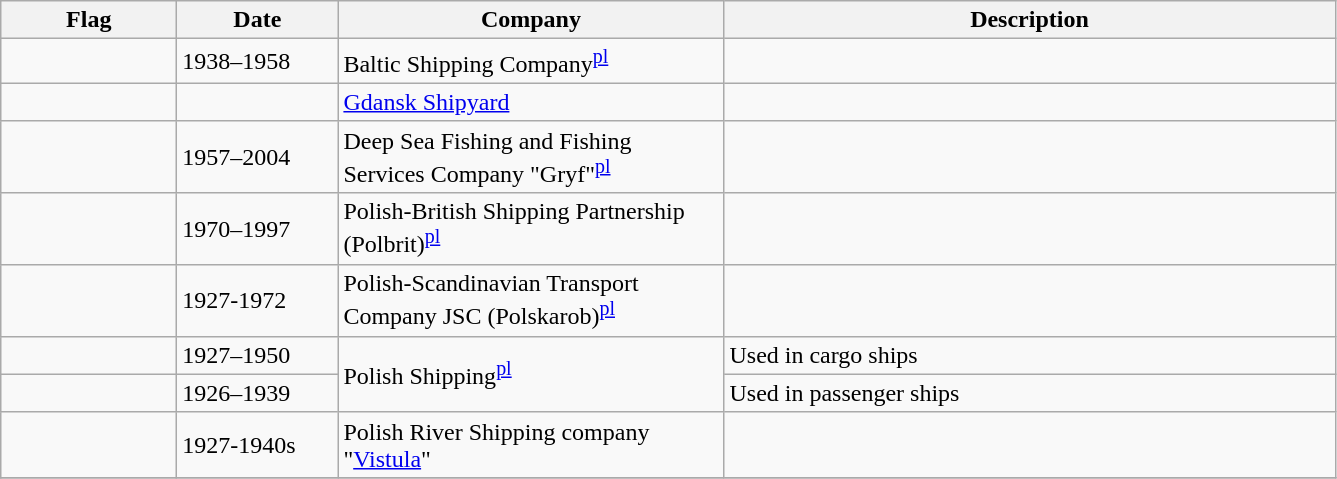<table class="wikitable" style="background:#f9f9f9">
<tr>
<th style="width:110px">Flag</th>
<th style="width:100px">Date</th>
<th style="width:250px">Company</th>
<th style="width:400px">Description</th>
</tr>
<tr>
<td></td>
<td>1938–1958</td>
<td>Baltic Shipping Company<sup><a href='#'>pl</a></sup></td>
<td></td>
</tr>
<tr>
<td></td>
<td></td>
<td><a href='#'>Gdansk Shipyard</a></td>
<td></td>
</tr>
<tr>
<td></td>
<td>1957–2004</td>
<td>Deep Sea Fishing and Fishing Services Company "Gryf"<sup><a href='#'>pl</a></sup></td>
<td></td>
</tr>
<tr>
<td></td>
<td>1970–1997</td>
<td>Polish-British Shipping Partnership (Polbrit)<sup><a href='#'>pl</a></sup></td>
<td></td>
</tr>
<tr>
<td></td>
<td>1927-1972</td>
<td>Polish-Scandinavian Transport Company JSC (Polskarob)<sup><a href='#'>pl</a></sup></td>
<td></td>
</tr>
<tr>
<td></td>
<td>1927–1950</td>
<td rowspan="2">Polish Shipping<sup><a href='#'>pl</a></sup></td>
<td>Used in cargo ships</td>
</tr>
<tr>
<td></td>
<td>1926–1939</td>
<td>Used in passenger ships</td>
</tr>
<tr>
<td></td>
<td>1927-1940s</td>
<td>Polish River Shipping company "<a href='#'>Vistula</a>"</td>
<td></td>
</tr>
<tr>
</tr>
</table>
